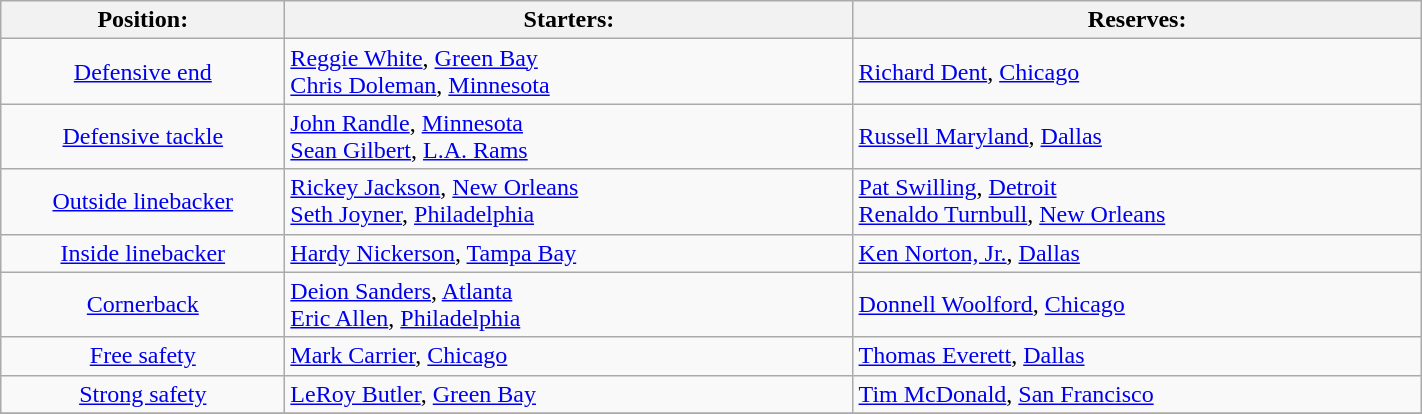<table class="wikitable" width=75%>
<tr>
<th width=20%>Position:</th>
<th width=40%>Starters:</th>
<th width=40%>Reserves:</th>
</tr>
<tr>
<td align=center><a href='#'>Defensive end</a></td>
<td> <a href='#'>Reggie White</a>, <a href='#'>Green Bay</a><br> <a href='#'>Chris Doleman</a>, <a href='#'>Minnesota</a></td>
<td> <a href='#'>Richard Dent</a>, <a href='#'>Chicago</a></td>
</tr>
<tr>
<td align=center><a href='#'>Defensive tackle</a></td>
<td> <a href='#'>John Randle</a>, <a href='#'>Minnesota</a><br> <a href='#'>Sean Gilbert</a>, <a href='#'>L.A. Rams</a></td>
<td> <a href='#'>Russell Maryland</a>, <a href='#'>Dallas</a></td>
</tr>
<tr>
<td align=center><a href='#'>Outside linebacker</a></td>
<td> <a href='#'>Rickey Jackson</a>, <a href='#'>New Orleans</a><br> <a href='#'>Seth Joyner</a>, <a href='#'>Philadelphia</a></td>
<td> <a href='#'>Pat Swilling</a>, <a href='#'>Detroit</a><br> <a href='#'>Renaldo Turnbull</a>, <a href='#'>New Orleans</a></td>
</tr>
<tr>
<td align=center><a href='#'>Inside linebacker</a></td>
<td> <a href='#'>Hardy Nickerson</a>, <a href='#'>Tampa Bay</a></td>
<td> <a href='#'>Ken Norton, Jr.</a>, <a href='#'>Dallas</a></td>
</tr>
<tr>
<td align=center><a href='#'>Cornerback</a></td>
<td> <a href='#'>Deion Sanders</a>, <a href='#'>Atlanta</a><br> <a href='#'>Eric Allen</a>, <a href='#'>Philadelphia</a></td>
<td> <a href='#'>Donnell Woolford</a>, <a href='#'>Chicago</a></td>
</tr>
<tr>
<td align=center><a href='#'>Free safety</a></td>
<td> <a href='#'>Mark Carrier</a>, <a href='#'>Chicago</a></td>
<td> <a href='#'>Thomas Everett</a>, <a href='#'>Dallas</a></td>
</tr>
<tr>
<td align=center><a href='#'>Strong safety</a></td>
<td> <a href='#'>LeRoy Butler</a>, <a href='#'>Green Bay</a></td>
<td> <a href='#'>Tim McDonald</a>, <a href='#'>San Francisco</a></td>
</tr>
<tr>
</tr>
</table>
